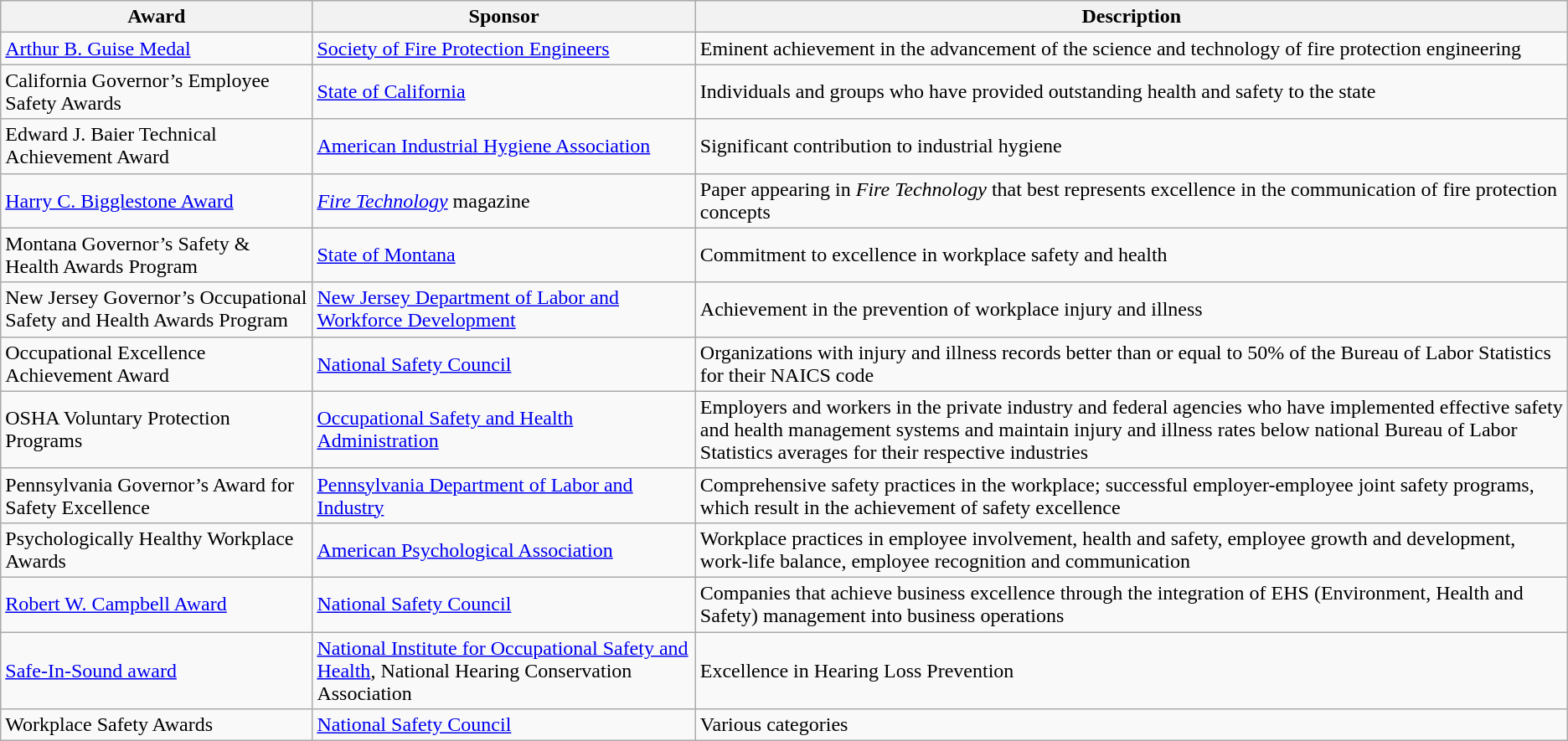<table class="wikitable sortable">
<tr>
<th>Award</th>
<th>Sponsor</th>
<th>Description</th>
</tr>
<tr>
<td><a href='#'>Arthur B. Guise Medal</a></td>
<td><a href='#'>Society of Fire Protection Engineers</a></td>
<td>Eminent achievement in the advancement of the science and technology of fire protection engineering</td>
</tr>
<tr>
<td>California Governor’s Employee Safety Awards</td>
<td><a href='#'>State of California</a></td>
<td>Individuals and groups who have provided outstanding health and safety to the state</td>
</tr>
<tr>
<td>Edward J. Baier Technical Achievement Award</td>
<td><a href='#'>American Industrial Hygiene Association</a></td>
<td>Significant contribution to industrial hygiene</td>
</tr>
<tr>
<td><a href='#'>Harry C. Bigglestone Award</a></td>
<td><em><a href='#'>Fire Technology</a></em> magazine</td>
<td>Paper appearing in <em>Fire Technology</em> that best represents excellence in the communication of fire protection concepts</td>
</tr>
<tr>
<td>Montana Governor’s Safety & Health Awards Program</td>
<td><a href='#'>State of Montana</a></td>
<td>Commitment to excellence in workplace safety and health</td>
</tr>
<tr>
<td>New Jersey Governor’s Occupational Safety and Health Awards Program</td>
<td><a href='#'>New Jersey Department of Labor and Workforce Development</a></td>
<td>Achievement in the prevention of workplace injury and illness</td>
</tr>
<tr>
<td>Occupational Excellence Achievement Award</td>
<td><a href='#'>National Safety Council</a></td>
<td>Organizations with injury and illness records better than or equal to 50% of the Bureau of Labor Statistics for their NAICS code</td>
</tr>
<tr>
<td>OSHA Voluntary Protection Programs</td>
<td><a href='#'>Occupational Safety and Health Administration</a></td>
<td>Employers and workers in the private industry and federal agencies who have implemented effective safety and health management systems and maintain injury and illness rates below national Bureau of Labor Statistics averages for their respective industries</td>
</tr>
<tr>
<td>Pennsylvania Governor’s Award for Safety Excellence</td>
<td><a href='#'>Pennsylvania Department of Labor and Industry</a></td>
<td>Comprehensive safety practices in the workplace; successful employer-employee joint safety programs, which result in the achievement of safety excellence</td>
</tr>
<tr>
<td>Psychologically Healthy Workplace Awards</td>
<td><a href='#'>American Psychological Association</a></td>
<td>Workplace practices in employee involvement, health and safety, employee growth and development, work-life balance, employee recognition and communication</td>
</tr>
<tr>
<td><a href='#'>Robert W. Campbell Award</a></td>
<td><a href='#'>National Safety Council</a></td>
<td>Companies that achieve business excellence through the integration of EHS (Environment, Health and Safety) management into business operations</td>
</tr>
<tr>
<td><a href='#'>Safe-In-Sound award</a></td>
<td><a href='#'>National Institute for Occupational Safety and Health</a>, National Hearing Conservation Association</td>
<td>Excellence in Hearing Loss Prevention</td>
</tr>
<tr>
<td>Workplace Safety Awards</td>
<td><a href='#'>National Safety Council</a></td>
<td>Various categories</td>
</tr>
</table>
